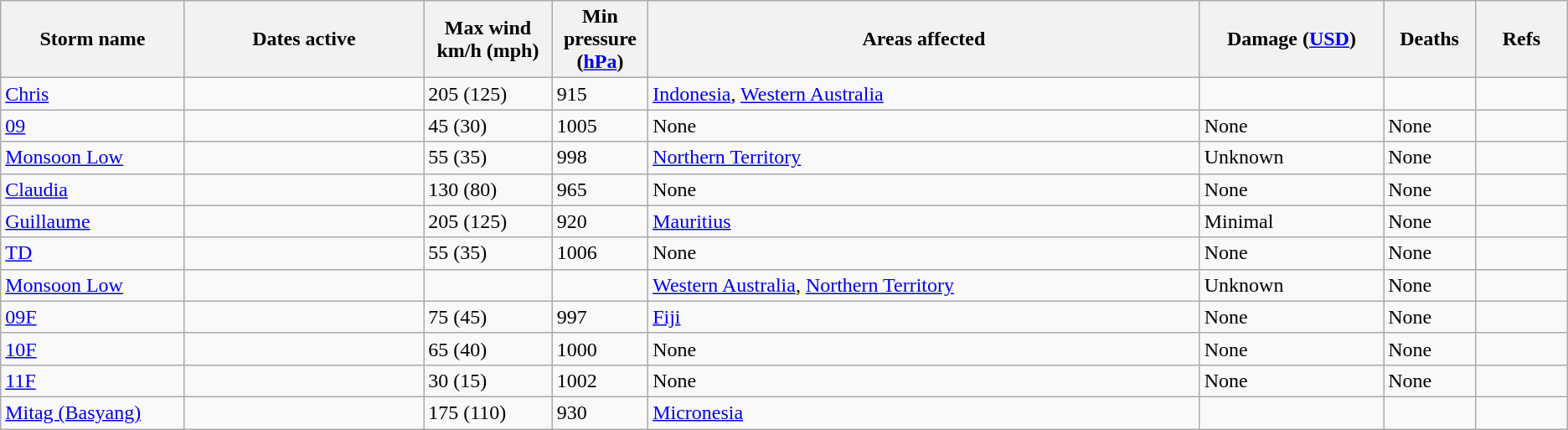<table class="wikitable sortable">
<tr>
<th width="10%"><strong>Storm name</strong></th>
<th width="13%"><strong>Dates active</strong></th>
<th width="7%"><strong>Max wind km/h (mph)</strong></th>
<th width="5%"><strong>Min pressure (<a href='#'>hPa</a>)</strong></th>
<th width="30%" class="unsortable"><strong>Areas affected</strong></th>
<th width="10%"><strong>Damage (<a href='#'>USD</a>)</strong></th>
<th width="5%"><strong>Deaths</strong></th>
<th width="5%" class="unsortable"><strong>Refs</strong></th>
</tr>
<tr>
<td><a href='#'>Chris</a></td>
<td></td>
<td>205 (125)</td>
<td>915</td>
<td><a href='#'>Indonesia</a>, <a href='#'>Western Australia</a></td>
<td></td>
<td></td>
<td></td>
</tr>
<tr>
<td><a href='#'>09</a></td>
<td></td>
<td>45 (30)</td>
<td>1005</td>
<td>None</td>
<td>None</td>
<td>None</td>
<td></td>
</tr>
<tr>
<td><a href='#'>Monsoon Low</a></td>
<td></td>
<td>55 (35)</td>
<td>998</td>
<td><a href='#'>Northern Territory</a></td>
<td>Unknown</td>
<td>None</td>
<td></td>
</tr>
<tr>
<td><a href='#'>Claudia</a></td>
<td></td>
<td>130 (80)</td>
<td>965</td>
<td>None</td>
<td>None</td>
<td>None</td>
<td></td>
</tr>
<tr>
<td><a href='#'>Guillaume</a></td>
<td></td>
<td>205 (125)</td>
<td>920</td>
<td><a href='#'>Mauritius</a></td>
<td>Minimal</td>
<td>None</td>
<td></td>
</tr>
<tr>
<td><a href='#'>TD</a></td>
<td></td>
<td>55 (35)</td>
<td>1006</td>
<td>None</td>
<td>None</td>
<td>None</td>
<td></td>
</tr>
<tr>
<td><a href='#'>Monsoon Low</a></td>
<td></td>
<td></td>
<td></td>
<td><a href='#'>Western Australia</a>, <a href='#'>Northern Territory</a></td>
<td>Unknown</td>
<td>None</td>
<td></td>
</tr>
<tr>
<td><a href='#'>09F</a></td>
<td></td>
<td>75 (45)</td>
<td>997</td>
<td><a href='#'>Fiji</a></td>
<td>None</td>
<td>None</td>
<td></td>
</tr>
<tr>
<td><a href='#'>10F</a></td>
<td></td>
<td>65 (40)</td>
<td>1000</td>
<td>None</td>
<td>None</td>
<td>None</td>
<td></td>
</tr>
<tr>
<td><a href='#'>11F</a></td>
<td></td>
<td>30 (15)</td>
<td>1002</td>
<td>None</td>
<td>None</td>
<td>None</td>
<td></td>
</tr>
<tr>
<td><a href='#'>Mitag (Basyang)</a></td>
<td></td>
<td>175 (110)</td>
<td>930</td>
<td><a href='#'>Micronesia</a></td>
<td></td>
<td></td>
<td></td>
</tr>
</table>
